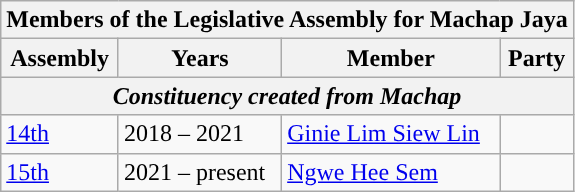<table class=wikitable>
<tr>
<th colspan=4>Members of the Legislative Assembly for Machap Jaya</th>
</tr>
<tr>
<th>Assembly</th>
<th>Years</th>
<th>Member</th>
<th>Party</th>
</tr>
<tr>
<th colspan=4 align=center><em>Constituency created from Machap</em></th>
</tr>
<tr>
<td><a href='#'>14th</a></td>
<td>2018 – 2021</td>
<td><a href='#'>Ginie Lim Siew Lin</a></td>
<td></td>
</tr>
<tr>
<td><a href='#'>15th</a></td>
<td>2021 – present</td>
<td><a href='#'>Ngwe Hee Sem</a></td>
<td></td>
</tr>
</table>
